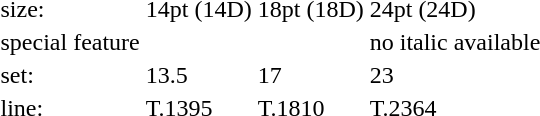<table style="margin-left:40px;">
<tr>
<td>size:</td>
<td>14pt (14D)</td>
<td>18pt (18D)</td>
<td>24pt (24D)</td>
</tr>
<tr>
<td>special feature</td>
<td></td>
<td></td>
<td>no italic available</td>
</tr>
<tr>
<td>set:</td>
<td>13.5</td>
<td>17</td>
<td>23</td>
</tr>
<tr>
<td>line:</td>
<td>T.1395</td>
<td>T.1810</td>
<td>T.2364</td>
</tr>
</table>
